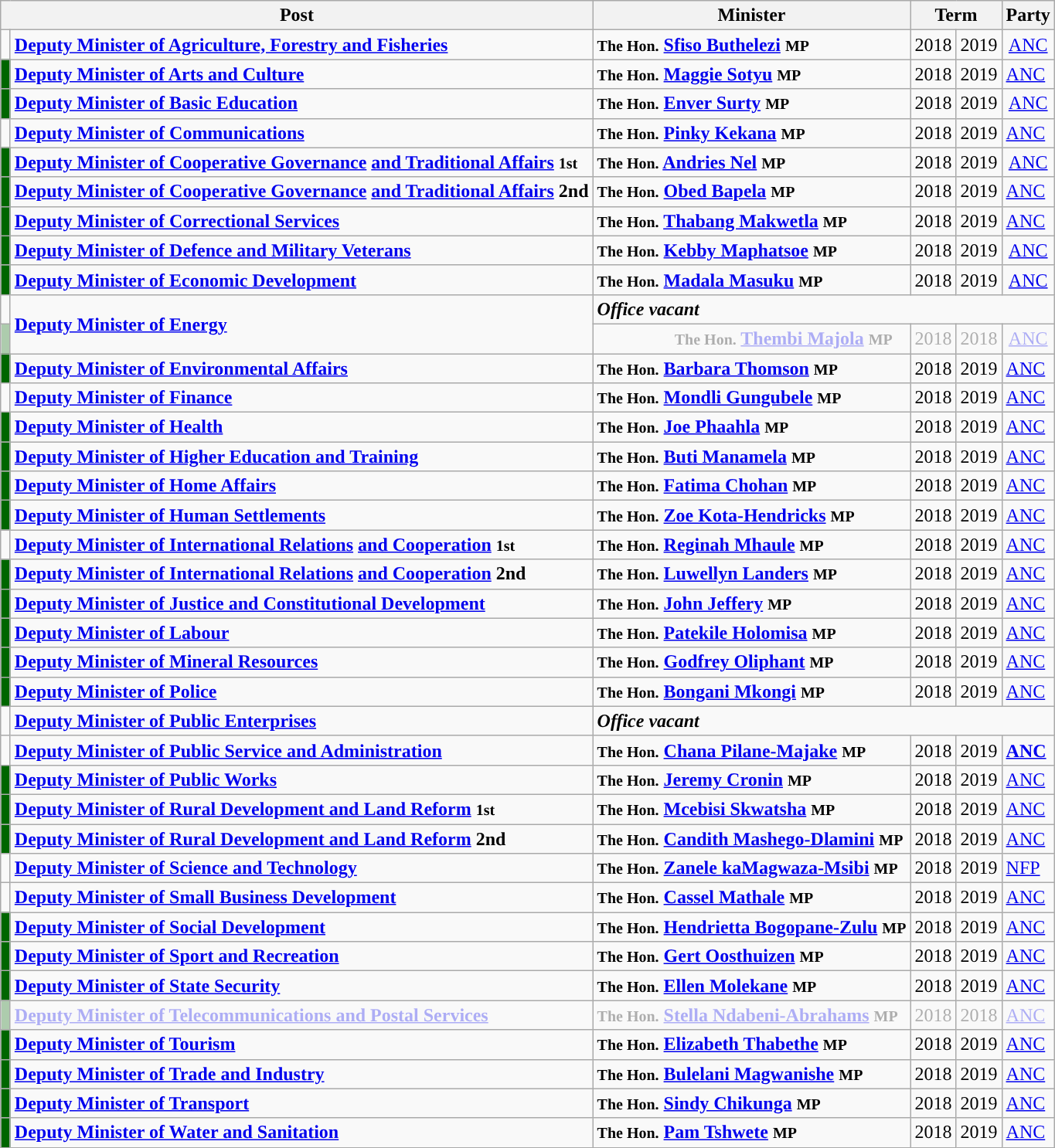<table class="wikitable">
<tr>
<th colspan="2">Post</th>
<th>Minister</th>
<th colspan="2">Term</th>
<th>Party</th>
</tr>
<tr>
<td></td>
<td><a href='#'><strong>Deputy Minister of Agriculture, Forestry and Fisheries</strong></a></td>
<td><strong><small>The Hon.</small> <a href='#'>Sfiso Buthelezi</a> <small>MP</small></strong></td>
<td>2018</td>
<td align="center">2019</td>
<td align="center"><a href='#'>ANC</a></td>
</tr>
<tr>
<td style="width:1px;; background:#006600;"></td>
<td><a href='#'><strong>Deputy Minister of Arts and Culture</strong></a></td>
<td><strong><small>The Hon.</small> <a href='#'>Maggie Sotyu</a> <small>MP</small></strong></td>
<td>2018</td>
<td>2019</td>
<td><a href='#'>ANC</a></td>
</tr>
<tr>
<td style="width:1px;; background:#006600;"></td>
<td><a href='#'><strong>Deputy Minister of Basic Education</strong></a></td>
<td><strong><small>The Hon.</small> <a href='#'>Enver Surty</a> <small>MP</small></strong></td>
<td>2018</td>
<td align="center">2019</td>
<td align="center"><a href='#'>ANC</a></td>
</tr>
<tr>
<td></td>
<td><a href='#'><strong>Deputy Minister of Communications</strong></a></td>
<td><strong><small>The Hon.</small> <a href='#'>Pinky Kekana</a> <small>MP</small></strong></td>
<td>2018</td>
<td>2019</td>
<td><a href='#'>ANC</a></td>
</tr>
<tr>
<td style="width:1px;; background:#006600;"></td>
<td><a href='#'><strong>Deputy Minister of Cooperative Governance</strong></a> <strong><a href='#'>and Traditional Affairs</a> <small>1st</small></strong></td>
<td><strong><small>The Hon.</small> <a href='#'>Andries Nel</a> <small>MP</small></strong></td>
<td>2018</td>
<td align="center">2019</td>
<td align="center"><a href='#'>ANC</a></td>
</tr>
<tr>
<td style="width:1px;; background:#006600;"></td>
<td><a href='#'><strong>Deputy Minister of Cooperative Governance</strong></a> <strong><a href='#'>and Traditional Affairs</a> 2nd</strong></td>
<td><strong><small>The Hon.</small> <a href='#'>Obed Bapela</a> <small>MP</small></strong></td>
<td>2018</td>
<td>2019</td>
<td><a href='#'>ANC</a></td>
</tr>
<tr>
<td style="width:1px;; background:#006600;"></td>
<td><a href='#'><strong>Deputy Minister of Correctional Services</strong></a></td>
<td><strong><small>The Hon.</small> <a href='#'>Thabang Makwetla</a> <small>MP</small></strong></td>
<td>2018</td>
<td>2019</td>
<td><a href='#'>ANC</a></td>
</tr>
<tr>
<td style="width:1px;; background:#006600;"></td>
<td><a href='#'><strong>Deputy Minister of Defence and Military Veterans</strong></a></td>
<td><strong><small>The Hon.</small> <a href='#'>Kebby Maphatsoe</a> <small>MP</small></strong></td>
<td>2018</td>
<td align="center">2019</td>
<td align="center"><a href='#'>ANC</a></td>
</tr>
<tr>
<td style="width:1px;; background:#006600;"></td>
<td><a href='#'><strong>Deputy Minister of Economic Development</strong></a></td>
<td><strong><small>The Hon.</small> <a href='#'>Madala Masuku</a> <small>MP</small></strong></td>
<td>2018</td>
<td align="center">2019</td>
<td align="center"><a href='#'>ANC</a></td>
</tr>
<tr>
<td></td>
<td rowspan="2"><a href='#'><strong>Deputy Minister of Energy</strong></a></td>
<td colspan="4"><strong><em>Office vacant</em></strong></td>
</tr>
<tr style="opacity:.3;">
<td style="width:1px;; background:#006600;"></td>
<td style="padding-left:70px"><strong><small>The Hon.</small> <a href='#'>Thembi Majola</a> <small>MP</small></strong></td>
<td>2018</td>
<td align="center">2018</td>
<td align="center"><a href='#'>ANC</a></td>
</tr>
<tr>
<td style="width:1px;; background:#006600;"></td>
<td><a href='#'><strong>Deputy Minister of Environmental Affairs</strong></a></td>
<td><strong><small>The Hon.</small> <a href='#'>Barbara Thomson</a> <small>MP</small></strong></td>
<td>2018</td>
<td>2019</td>
<td><a href='#'>ANC</a></td>
</tr>
<tr>
<td></td>
<td><a href='#'><strong>Deputy Minister of Finance</strong></a></td>
<td><strong><small>The Hon.</small> <a href='#'>Mondli Gungubele</a> <small>MP </small></strong></td>
<td>2018</td>
<td>2019</td>
<td><a href='#'>ANC</a></td>
</tr>
<tr>
<td style="width:1px;; background:#006600;"></td>
<td><a href='#'><strong>Deputy Minister of Health</strong></a></td>
<td><strong><small>The Hon.</small> <a href='#'>Joe Phaahla</a> <small>MP</small></strong></td>
<td>2018</td>
<td>2019</td>
<td><a href='#'>ANC</a></td>
</tr>
<tr>
<td style="width:1px;; background:#006600;"></td>
<td><a href='#'><strong>Deputy Minister of Higher Education and Training</strong></a></td>
<td><strong><small>The Hon.</small> <a href='#'>Buti Manamela</a> <small>MP</small></strong></td>
<td>2018</td>
<td>2019</td>
<td><a href='#'>ANC</a></td>
</tr>
<tr>
<td style="width:1px;; background:#006600;"></td>
<td><a href='#'><strong>Deputy Minister of Home Affairs</strong></a></td>
<td><strong><small>The Hon.</small> <a href='#'>Fatima Chohan</a> <small>MP</small></strong></td>
<td>2018</td>
<td>2019</td>
<td><a href='#'>ANC</a></td>
</tr>
<tr>
<td style="width:1px;; background:#006600;"></td>
<td><a href='#'><strong>Deputy Minister of Human Settlements</strong></a></td>
<td><strong><small>The Hon.</small> <a href='#'>Zoe Kota-Hendricks</a> <small>MP</small></strong></td>
<td>2018</td>
<td>2019</td>
<td><a href='#'>ANC</a></td>
</tr>
<tr>
<td></td>
<td><a href='#'><strong>Deputy Minister of International Relations</strong></a> <strong><a href='#'>and Cooperation</a> <small>1st</small></strong></td>
<td><strong><small>The Hon.</small> <a href='#'>Reginah Mhaule</a> <small>MP</small></strong></td>
<td>2018</td>
<td>2019</td>
<td><a href='#'>ANC</a></td>
</tr>
<tr>
<td style="width:1px;; background:#006600;"></td>
<td><a href='#'><strong>Deputy Minister of International Relations</strong></a> <strong><a href='#'>and Cooperation</a> 2nd</strong></td>
<td><strong><small>The Hon.</small> <a href='#'>Luwellyn Landers</a> <small>MP</small></strong></td>
<td>2018</td>
<td>2019</td>
<td><a href='#'>ANC</a></td>
</tr>
<tr>
<td style="width:1px;; background:#006600;"></td>
<td><a href='#'><strong>Deputy Minister of Justice and Constitutional Development</strong></a></td>
<td><strong><small>The Hon.</small> <a href='#'>John Jeffery</a> <small>MP</small></strong></td>
<td>2018</td>
<td>2019</td>
<td><a href='#'>ANC</a></td>
</tr>
<tr>
<td style="width:1px;; background:#006600;"></td>
<td><a href='#'><strong>Deputy Minister of Labour</strong></a></td>
<td><strong><small>The Hon.</small> <a href='#'>Patekile Holomisa</a> <small>MP</small></strong></td>
<td>2018</td>
<td>2019</td>
<td><a href='#'>ANC</a></td>
</tr>
<tr>
<td style="width:1px;; background:#006600;"></td>
<td><a href='#'><strong>Deputy Minister of Mineral Resources</strong></a></td>
<td><strong><small>The Hon.</small> <a href='#'>Godfrey Oliphant</a> <small>MP</small></strong></td>
<td>2018</td>
<td>2019</td>
<td><a href='#'>ANC</a></td>
</tr>
<tr>
<td style="width:1px;; background:#006600;"></td>
<td><a href='#'><strong>Deputy Minister of Police</strong></a></td>
<td><strong><small>The Hon.</small> <a href='#'>Bongani Mkongi</a> <small>MP</small></strong></td>
<td>2018</td>
<td>2019</td>
<td><a href='#'>ANC</a></td>
</tr>
<tr>
<td></td>
<td><a href='#'><strong>Deputy Minister of Public Enterprises</strong></a></td>
<td colspan="4"><strong><em>Office vacant</em></strong></td>
</tr>
<tr>
<td></td>
<td><a href='#'><strong>Deputy Minister of Public Service and Administration</strong></a></td>
<td><strong><small>The Hon.</small> <a href='#'>Chana Pilane-Majake</a> <small>MP</small></strong></td>
<td>2018</td>
<td>2019</td>
<td><a href='#'><strong>ANC</strong></a></td>
</tr>
<tr>
<td style="width:1px;; background:#006600;"></td>
<td><a href='#'><strong>Deputy Minister of Public Works</strong></a></td>
<td><strong><small>The Hon.</small> <a href='#'>Jeremy Cronin</a> <small>MP</small></strong></td>
<td>2018</td>
<td>2019</td>
<td><a href='#'>ANC</a></td>
</tr>
<tr>
<td style="width:1px;; background:#006600;"></td>
<td><strong><a href='#'>Deputy Minister of Rural Development and Land Reform</a> <small>1st</small></strong></td>
<td><strong><small>The Hon.</small> <a href='#'>Mcebisi Skwatsha</a> <small>MP</small></strong></td>
<td>2018</td>
<td>2019</td>
<td><a href='#'>ANC</a></td>
</tr>
<tr>
<td style="width:1px;; background:#006600;"></td>
<td><strong><a href='#'>Deputy Minister of Rural Development and Land Reform</a> 2nd</strong></td>
<td><strong><small>The Hon.</small> <a href='#'>Candith Mashego-Dlamini</a> <small>MP</small></strong></td>
<td>2018</td>
<td>2019</td>
<td><a href='#'>ANC</a></td>
</tr>
<tr>
<td style="width:1px;; background-color:"></td>
<td><a href='#'><strong>Deputy Minister of Science and Technology</strong></a></td>
<td><strong><small>The Hon.</small> <a href='#'>Zanele kaMagwaza-Msibi</a> <small>MP</small></strong></td>
<td>2018</td>
<td>2019</td>
<td><a href='#'>NFP</a></td>
</tr>
<tr>
<td></td>
<td><a href='#'><strong>Deputy Minister of Small Business Development</strong></a></td>
<td><strong><small>The Hon.</small> <a href='#'>Cassel Mathale</a> <small>MP</small></strong></td>
<td>2018</td>
<td>2019</td>
<td><a href='#'>ANC</a></td>
</tr>
<tr>
<td style="width:1px;; background:#006600;"></td>
<td><a href='#'><strong>Deputy Minister of Social Development</strong></a></td>
<td><strong><small>The Hon.</small> <a href='#'>Hendrietta Bogopane-Zulu</a> <small>MP</small></strong></td>
<td>2018</td>
<td>2019</td>
<td><a href='#'>ANC</a></td>
</tr>
<tr>
<td style="width:1px;; background:#006600;"></td>
<td><a href='#'><strong>Deputy Minister of Sport and Recreation</strong></a></td>
<td><strong><small>The Hon.</small> <a href='#'>Gert Oosthuizen</a> <small>MP</small></strong></td>
<td>2018</td>
<td>2019</td>
<td><a href='#'>ANC</a></td>
</tr>
<tr>
<td style="width:1px;; background:#006600;"></td>
<td><a href='#'><strong>Deputy Minister of State Security</strong></a></td>
<td><strong><small>The Hon.</small> <a href='#'>Ellen Molekane</a> <small>MP</small></strong></td>
<td>2018</td>
<td>2019</td>
<td><a href='#'>ANC</a></td>
</tr>
<tr style="opacity:.3;">
<td style="width:1px;; background:#006600;"></td>
<td><a href='#'><strong>Deputy Minister of Telecommunications and Postal Services</strong></a></td>
<td><strong><small>The Hon.</small> <a href='#'>Stella Ndabeni-Abrahams</a> <small>MP</small></strong></td>
<td>2018</td>
<td>2018</td>
<td><a href='#'>ANC</a></td>
</tr>
<tr>
<td style="width:1px;; background:#006600;"></td>
<td><a href='#'><strong>Deputy Minister of Tourism</strong></a></td>
<td><strong><small>The Hon.</small> <a href='#'>Elizabeth Thabethe</a> <small>MP</small></strong></td>
<td>2018</td>
<td>2019</td>
<td><a href='#'>ANC</a></td>
</tr>
<tr>
<td style="width:1px;; background:#006600;"></td>
<td><a href='#'><strong>Deputy Minister of Trade and Industry</strong></a></td>
<td><strong><small>The Hon.</small> <a href='#'>Bulelani Magwanishe</a> <small>MP</small></strong></td>
<td>2018</td>
<td>2019</td>
<td><a href='#'>ANC</a></td>
</tr>
<tr>
<td style="width:1px;; background:#006600;"></td>
<td><a href='#'><strong>Deputy Minister of Transport</strong></a></td>
<td><strong><small>The Hon.</small> <a href='#'>Sindy Chikunga</a> <small>MP</small></strong></td>
<td>2018</td>
<td>2019</td>
<td><a href='#'>ANC</a></td>
</tr>
<tr>
<td style="width:1px;; background:#006600;"></td>
<td><a href='#'><strong>Deputy Minister of Water and Sanitation</strong></a></td>
<td><strong><small>The Hon.</small> <a href='#'>Pam Tshwete</a> <small>MP</small></strong></td>
<td>2018</td>
<td>2019</td>
<td><a href='#'>ANC</a></td>
</tr>
</table>
